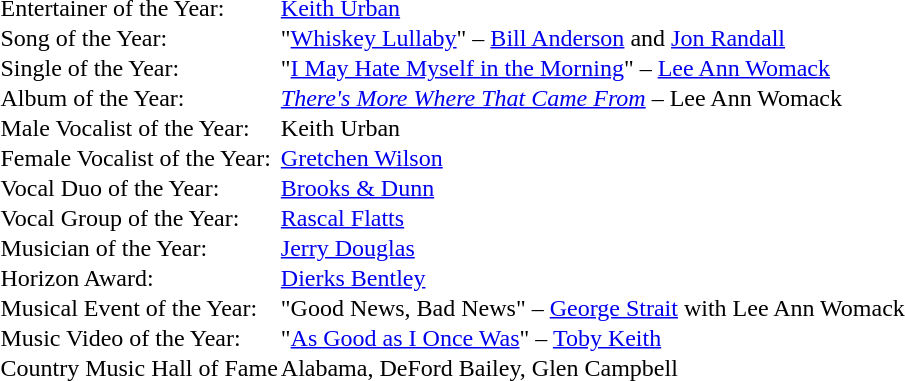<table cellspacing="0" border="0" cellpadding="1">
<tr>
<td>Entertainer of the Year:</td>
<td><a href='#'>Keith Urban</a></td>
</tr>
<tr>
<td>Song of the Year:</td>
<td>"<a href='#'>Whiskey Lullaby</a>" – <a href='#'>Bill Anderson</a> and <a href='#'>Jon Randall</a></td>
</tr>
<tr>
<td>Single of the Year:</td>
<td>"<a href='#'>I May Hate Myself in the Morning</a>" – <a href='#'>Lee Ann Womack</a></td>
</tr>
<tr>
<td>Album of the Year:</td>
<td><em><a href='#'>There's More Where That Came From</a></em> – Lee Ann Womack</td>
</tr>
<tr>
<td>Male Vocalist of the Year:</td>
<td>Keith Urban</td>
</tr>
<tr>
<td>Female Vocalist of the Year:</td>
<td><a href='#'>Gretchen Wilson</a></td>
</tr>
<tr>
<td>Vocal Duo of the Year:</td>
<td><a href='#'>Brooks & Dunn</a></td>
</tr>
<tr>
<td>Vocal Group of the Year:</td>
<td><a href='#'>Rascal Flatts</a></td>
</tr>
<tr>
<td>Musician of the Year:</td>
<td><a href='#'>Jerry Douglas</a></td>
</tr>
<tr>
<td>Horizon Award:</td>
<td><a href='#'>Dierks Bentley</a></td>
</tr>
<tr>
<td>Musical Event of the Year:</td>
<td>"Good News, Bad News" – <a href='#'>George Strait</a> with Lee Ann Womack</td>
</tr>
<tr>
<td>Music Video of the Year:</td>
<td>"<a href='#'>As Good as I Once Was</a>" – <a href='#'>Toby Keith</a></td>
</tr>
<tr>
<td>Country Music Hall of Fame</td>
<td>Alabama, DeFord Bailey, Glen Campbell</td>
</tr>
</table>
